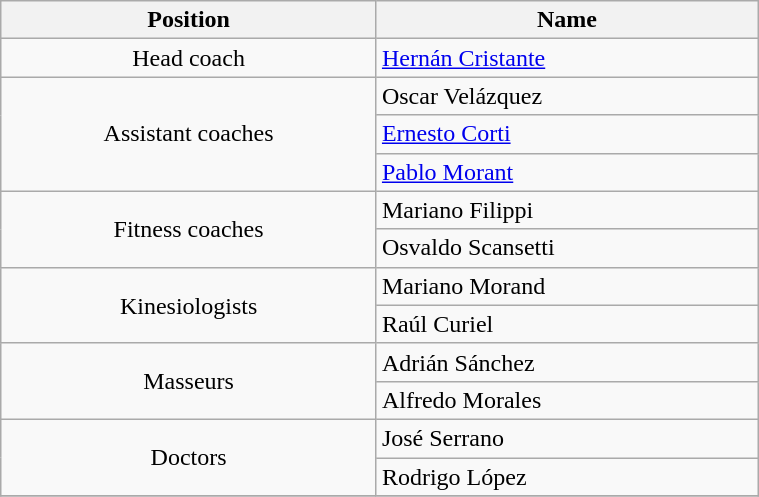<table class="wikitable" style="text-align:center; font-size:100%; width:40%">
<tr>
<th>Position</th>
<th>Name</th>
</tr>
<tr>
<td>Head coach</td>
<td align=left> <a href='#'>Hernán Cristante</a></td>
</tr>
<tr>
<td rowspan=3>Assistant coaches</td>
<td align=left> Oscar Velázquez</td>
</tr>
<tr>
<td align=left> <a href='#'>Ernesto Corti</a></td>
</tr>
<tr>
<td align=left> <a href='#'>Pablo Morant</a></td>
</tr>
<tr>
<td rowspan=2>Fitness coaches</td>
<td align=left> Mariano Filippi</td>
</tr>
<tr>
<td align=left> Osvaldo Scansetti</td>
</tr>
<tr>
<td rowspan=2>Kinesiologists</td>
<td align=left> Mariano Morand</td>
</tr>
<tr>
<td align=left> Raúl Curiel</td>
</tr>
<tr>
<td rowspan=2>Masseurs</td>
<td align=left> Adrián Sánchez</td>
</tr>
<tr>
<td align=left> Alfredo Morales</td>
</tr>
<tr>
<td rowspan=2>Doctors</td>
<td align=left> José Serrano</td>
</tr>
<tr>
<td align=left> Rodrigo López</td>
</tr>
<tr>
</tr>
</table>
